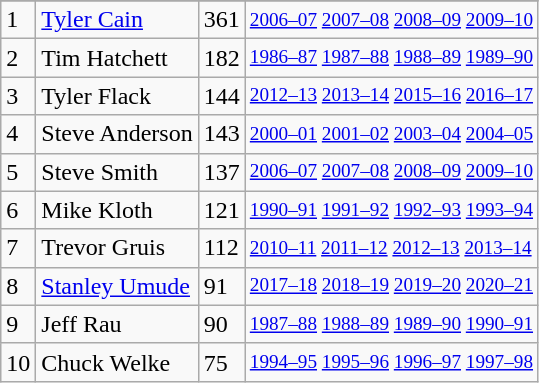<table class="wikitable">
<tr>
</tr>
<tr>
<td>1</td>
<td><a href='#'>Tyler Cain</a></td>
<td>361</td>
<td style="font-size:80%;"><a href='#'>2006–07</a> <a href='#'>2007–08</a> <a href='#'>2008–09</a> <a href='#'>2009–10</a></td>
</tr>
<tr>
<td>2</td>
<td>Tim Hatchett</td>
<td>182</td>
<td style="font-size:80%;"><a href='#'>1986–87</a> <a href='#'>1987–88</a> <a href='#'>1988–89</a> <a href='#'>1989–90</a></td>
</tr>
<tr>
<td>3</td>
<td>Tyler Flack</td>
<td>144</td>
<td style="font-size:80%;"><a href='#'>2012–13</a> <a href='#'>2013–14</a> <a href='#'>2015–16</a> <a href='#'>2016–17</a></td>
</tr>
<tr>
<td>4</td>
<td>Steve Anderson</td>
<td>143</td>
<td style="font-size:80%;"><a href='#'>2000–01</a> <a href='#'>2001–02</a> <a href='#'>2003–04</a> <a href='#'>2004–05</a></td>
</tr>
<tr>
<td>5</td>
<td>Steve Smith</td>
<td>137</td>
<td style="font-size:80%;"><a href='#'>2006–07</a> <a href='#'>2007–08</a> <a href='#'>2008–09</a> <a href='#'>2009–10</a></td>
</tr>
<tr>
<td>6</td>
<td>Mike Kloth</td>
<td>121</td>
<td style="font-size:80%;"><a href='#'>1990–91</a> <a href='#'>1991–92</a> <a href='#'>1992–93</a> <a href='#'>1993–94</a></td>
</tr>
<tr>
<td>7</td>
<td>Trevor Gruis</td>
<td>112</td>
<td style="font-size:80%;"><a href='#'>2010–11</a> <a href='#'>2011–12</a> <a href='#'>2012–13</a> <a href='#'>2013–14</a></td>
</tr>
<tr>
<td>8</td>
<td><a href='#'>Stanley Umude</a></td>
<td>91</td>
<td style="font-size:80%;"><a href='#'>2017–18</a> <a href='#'>2018–19</a> <a href='#'>2019–20</a> <a href='#'>2020–21</a></td>
</tr>
<tr>
<td>9</td>
<td>Jeff Rau</td>
<td>90</td>
<td style="font-size:80%;"><a href='#'>1987–88</a> <a href='#'>1988–89</a> <a href='#'>1989–90</a> <a href='#'>1990–91</a></td>
</tr>
<tr>
<td>10</td>
<td>Chuck Welke</td>
<td>75</td>
<td style="font-size:80%;"><a href='#'>1994–95</a> <a href='#'>1995–96</a> <a href='#'>1996–97</a> <a href='#'>1997–98</a></td>
</tr>
</table>
